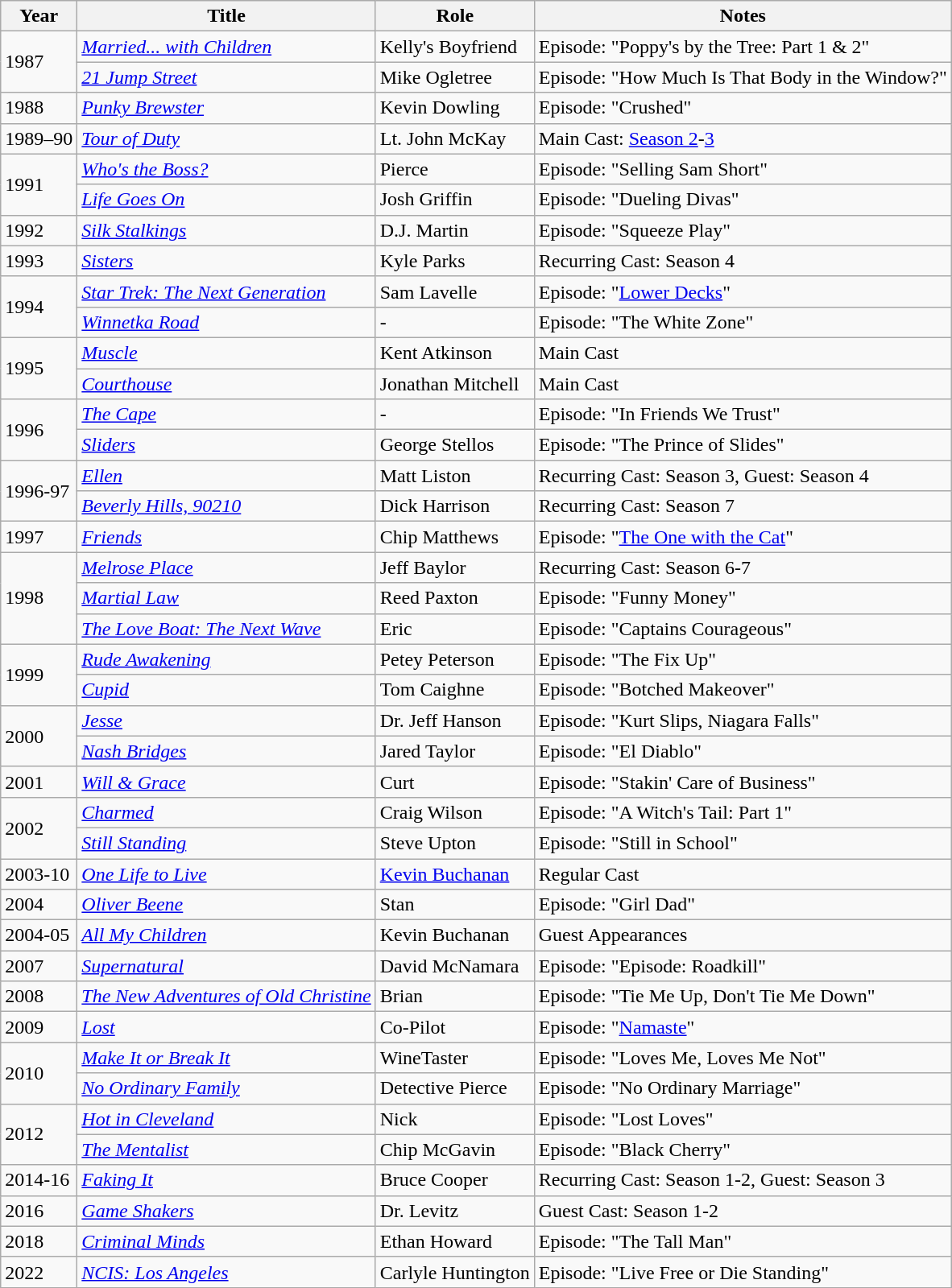<table class="wikitable plainrowheaders sortable" style="margin-right: 0;">
<tr>
<th>Year</th>
<th>Title</th>
<th>Role</th>
<th>Notes</th>
</tr>
<tr>
<td rowspan="2">1987</td>
<td><em><a href='#'>Married... with Children</a></em></td>
<td>Kelly's Boyfriend</td>
<td>Episode: "Poppy's by the Tree: Part 1 & 2"</td>
</tr>
<tr>
<td><em><a href='#'>21 Jump Street</a></em></td>
<td>Mike Ogletree</td>
<td>Episode: "How Much Is That Body in the Window?"</td>
</tr>
<tr>
<td>1988</td>
<td><em><a href='#'>Punky Brewster</a></em></td>
<td>Kevin Dowling</td>
<td>Episode: "Crushed"</td>
</tr>
<tr>
<td>1989–90</td>
<td><em><a href='#'>Tour of Duty</a></em></td>
<td>Lt. John McKay</td>
<td>Main Cast: <a href='#'>Season 2</a>-<a href='#'>3</a></td>
</tr>
<tr>
<td rowspan="2">1991</td>
<td><em><a href='#'>Who's the Boss?</a></em></td>
<td>Pierce</td>
<td>Episode: "Selling Sam Short"</td>
</tr>
<tr>
<td><em><a href='#'>Life Goes On</a></em></td>
<td>Josh Griffin</td>
<td>Episode: "Dueling Divas"</td>
</tr>
<tr>
<td>1992</td>
<td><em><a href='#'>Silk Stalkings</a></em></td>
<td>D.J. Martin</td>
<td>Episode: "Squeeze Play"</td>
</tr>
<tr>
<td>1993</td>
<td><em><a href='#'>Sisters</a></em></td>
<td>Kyle Parks</td>
<td>Recurring Cast: Season 4</td>
</tr>
<tr>
<td rowspan="2">1994</td>
<td><em><a href='#'>Star Trek: The Next Generation</a></em></td>
<td>Sam Lavelle</td>
<td>Episode: "<a href='#'>Lower Decks</a>"</td>
</tr>
<tr>
<td><em><a href='#'>Winnetka Road</a></em></td>
<td>-</td>
<td>Episode: "The White Zone"</td>
</tr>
<tr>
<td rowspan="2">1995</td>
<td><em><a href='#'>Muscle</a></em></td>
<td>Kent Atkinson</td>
<td>Main Cast</td>
</tr>
<tr>
<td><em><a href='#'>Courthouse</a></em></td>
<td>Jonathan Mitchell</td>
<td>Main Cast</td>
</tr>
<tr>
<td rowspan="2">1996</td>
<td><em><a href='#'>The Cape</a></em></td>
<td>-</td>
<td>Episode: "In Friends We Trust"</td>
</tr>
<tr>
<td><em><a href='#'>Sliders</a></em></td>
<td>George Stellos</td>
<td>Episode: "The Prince of Slides"</td>
</tr>
<tr>
<td rowspan="2">1996-97</td>
<td><em><a href='#'>Ellen</a></em></td>
<td>Matt Liston</td>
<td>Recurring Cast: Season 3, Guest: Season 4</td>
</tr>
<tr>
<td><em><a href='#'>Beverly Hills, 90210</a></em></td>
<td>Dick Harrison</td>
<td>Recurring Cast: Season 7</td>
</tr>
<tr>
<td>1997</td>
<td><em><a href='#'>Friends</a></em></td>
<td>Chip Matthews</td>
<td>Episode: "<a href='#'>The One with the Cat</a>"</td>
</tr>
<tr>
<td rowspan="3">1998</td>
<td><em><a href='#'>Melrose Place</a></em></td>
<td>Jeff Baylor</td>
<td>Recurring Cast: Season 6-7</td>
</tr>
<tr>
<td><em><a href='#'>Martial Law</a></em></td>
<td>Reed Paxton</td>
<td>Episode: "Funny Money"</td>
</tr>
<tr>
<td><em><a href='#'>The Love Boat: The Next Wave</a></em></td>
<td>Eric</td>
<td>Episode: "Captains Courageous"</td>
</tr>
<tr>
<td rowspan="2">1999</td>
<td><em><a href='#'>Rude Awakening</a></em></td>
<td>Petey Peterson</td>
<td>Episode: "The Fix Up"</td>
</tr>
<tr>
<td><em><a href='#'>Cupid</a></em></td>
<td>Tom Caighne</td>
<td>Episode: "Botched Makeover"</td>
</tr>
<tr>
<td rowspan="2">2000</td>
<td><em><a href='#'>Jesse</a></em></td>
<td>Dr. Jeff Hanson</td>
<td>Episode: "Kurt Slips, Niagara Falls"</td>
</tr>
<tr>
<td><em><a href='#'>Nash Bridges</a></em></td>
<td>Jared Taylor</td>
<td>Episode: "El Diablo"</td>
</tr>
<tr>
<td>2001</td>
<td><em><a href='#'>Will & Grace</a></em></td>
<td>Curt</td>
<td>Episode: "Stakin' Care of Business"</td>
</tr>
<tr>
<td rowspan="2">2002</td>
<td><em><a href='#'>Charmed</a></em></td>
<td>Craig Wilson</td>
<td>Episode: "A Witch's Tail: Part 1"</td>
</tr>
<tr>
<td><em><a href='#'>Still Standing</a></em></td>
<td>Steve Upton</td>
<td>Episode: "Still in School"</td>
</tr>
<tr>
<td>2003-10</td>
<td><em><a href='#'>One Life to Live</a></em></td>
<td><a href='#'>Kevin Buchanan</a></td>
<td>Regular Cast</td>
</tr>
<tr>
<td>2004</td>
<td><em><a href='#'>Oliver Beene</a></em></td>
<td>Stan</td>
<td>Episode: "Girl Dad"</td>
</tr>
<tr>
<td>2004-05</td>
<td><em><a href='#'>All My Children</a></em></td>
<td>Kevin Buchanan</td>
<td>Guest Appearances</td>
</tr>
<tr>
<td>2007</td>
<td><em><a href='#'>Supernatural</a></em></td>
<td>David McNamara</td>
<td>Episode: "Episode: Roadkill"</td>
</tr>
<tr>
<td>2008</td>
<td><em><a href='#'>The New Adventures of Old Christine</a></em></td>
<td>Brian</td>
<td>Episode: "Tie Me Up, Don't Tie Me Down"</td>
</tr>
<tr>
<td>2009</td>
<td><em><a href='#'>Lost</a></em></td>
<td>Co-Pilot</td>
<td>Episode: "<a href='#'>Namaste</a>"</td>
</tr>
<tr>
<td rowspan="2">2010</td>
<td><em><a href='#'>Make It or Break It</a></em></td>
<td>WineTaster</td>
<td>Episode: "Loves Me, Loves Me Not"</td>
</tr>
<tr>
<td><em><a href='#'>No Ordinary Family</a></em></td>
<td>Detective Pierce</td>
<td>Episode: "No Ordinary Marriage"</td>
</tr>
<tr>
<td rowspan="2">2012</td>
<td><em><a href='#'>Hot in Cleveland</a></em></td>
<td>Nick</td>
<td>Episode: "Lost Loves"</td>
</tr>
<tr>
<td><em><a href='#'>The Mentalist</a></em></td>
<td>Chip McGavin</td>
<td>Episode: "Black Cherry"</td>
</tr>
<tr>
<td>2014-16</td>
<td><em><a href='#'>Faking It</a></em></td>
<td>Bruce Cooper</td>
<td>Recurring Cast: Season 1-2, Guest: Season 3</td>
</tr>
<tr>
<td>2016</td>
<td><em><a href='#'>Game Shakers</a></em></td>
<td>Dr. Levitz</td>
<td>Guest Cast: Season 1-2</td>
</tr>
<tr>
<td>2018</td>
<td><em><a href='#'>Criminal Minds</a></em></td>
<td>Ethan Howard</td>
<td>Episode: "The Tall Man"</td>
</tr>
<tr>
<td>2022</td>
<td><em><a href='#'>NCIS: Los Angeles</a></em></td>
<td>Carlyle Huntington</td>
<td>Episode: "Live Free or Die Standing"</td>
</tr>
</table>
